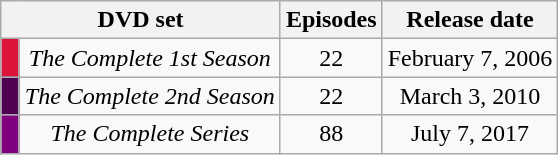<table class="wikitable" style="text-align:center">
<tr>
<th colspan=2>DVD set</th>
<th>Episodes</th>
<th>Release date</th>
</tr>
<tr>
<td style="width:5px; background:#DC143C"></td>
<td><em>The Complete 1st Season</em></td>
<td>22</td>
<td>February 7, 2006</td>
</tr>
<tr>
<td bgcolor="500050"></td>
<td><em>The Complete 2nd Season</em></td>
<td>22</td>
<td>March 3, 2010</td>
</tr>
<tr>
<td bgcolor="800080"></td>
<td><em>The Complete Series</em></td>
<td>88</td>
<td>July 7, 2017</td>
</tr>
</table>
